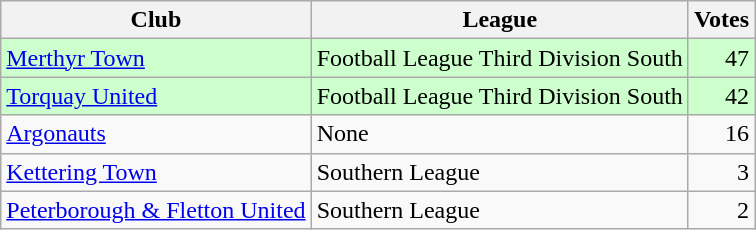<table class=wikitable style=text-align:left>
<tr>
<th>Club</th>
<th>League</th>
<th>Votes</th>
</tr>
<tr bgcolor=ccffcc>
<td><a href='#'>Merthyr Town</a></td>
<td>Football League Third Division South</td>
<td align=right>47</td>
</tr>
<tr bgcolor=ccffcc>
<td><a href='#'>Torquay United</a></td>
<td>Football League Third Division South</td>
<td align=right>42</td>
</tr>
<tr>
<td><a href='#'>Argonauts</a></td>
<td>None</td>
<td align=right>16</td>
</tr>
<tr>
<td><a href='#'>Kettering Town</a></td>
<td>Southern League</td>
<td align=right>3</td>
</tr>
<tr>
<td><a href='#'>Peterborough & Fletton United</a></td>
<td>Southern League</td>
<td align=right>2</td>
</tr>
</table>
